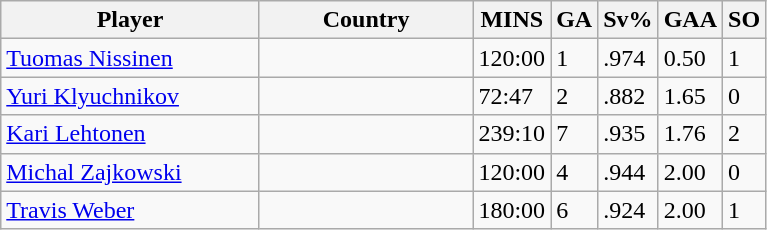<table class="wikitable">
<tr>
<th width=165>Player</th>
<th width=135>Country</th>
<th width=20>MINS</th>
<th width=20>GA</th>
<th width=20>Sv%</th>
<th width=20>GAA</th>
<th width=20>SO</th>
</tr>
<tr>
<td><a href='#'>Tuomas Nissinen</a></td>
<td></td>
<td>120:00</td>
<td>1</td>
<td>.974</td>
<td>0.50</td>
<td>1</td>
</tr>
<tr>
<td><a href='#'>Yuri Klyuchnikov</a></td>
<td></td>
<td>72:47</td>
<td>2</td>
<td>.882</td>
<td>1.65</td>
<td>0</td>
</tr>
<tr>
<td><a href='#'>Kari Lehtonen</a></td>
<td></td>
<td>239:10</td>
<td>7</td>
<td>.935</td>
<td>1.76</td>
<td>2</td>
</tr>
<tr>
<td><a href='#'>Michal Zajkowski</a></td>
<td></td>
<td>120:00</td>
<td>4</td>
<td>.944</td>
<td>2.00</td>
<td>0</td>
</tr>
<tr>
<td><a href='#'>Travis Weber</a></td>
<td></td>
<td>180:00</td>
<td>6</td>
<td>.924</td>
<td>2.00</td>
<td>1</td>
</tr>
</table>
